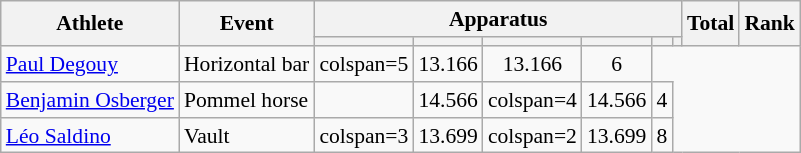<table class="wikitable" style="font-size:90%">
<tr>
<th rowspan=2>Athlete</th>
<th rowspan=2>Event</th>
<th colspan=6>Apparatus</th>
<th rowspan=2>Total</th>
<th rowspan=2>Rank</th>
</tr>
<tr style="font-size:95%">
<th></th>
<th></th>
<th></th>
<th></th>
<th></th>
<th></th>
</tr>
<tr align=center>
<td align=left><a href='#'>Paul Degouy</a></td>
<td align=left>Horizontal bar</td>
<td>colspan=5</td>
<td>13.166</td>
<td>13.166</td>
<td>6</td>
</tr>
<tr align=center>
<td align=left><a href='#'>Benjamin Osberger</a></td>
<td align=left>Pommel horse</td>
<td></td>
<td>14.566</td>
<td>colspan=4</td>
<td>14.566</td>
<td>4</td>
</tr>
<tr align=center>
<td align=left><a href='#'>Léo Saldino</a></td>
<td align=left>Vault</td>
<td>colspan=3</td>
<td>13.699</td>
<td>colspan=2</td>
<td>13.699</td>
<td>8</td>
</tr>
</table>
